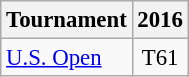<table class="wikitable" style="font-size:95%;text-align:center;">
<tr>
<th>Tournament</th>
<th>2016</th>
</tr>
<tr>
<td align=left><a href='#'>U.S. Open</a></td>
<td>T61</td>
</tr>
</table>
